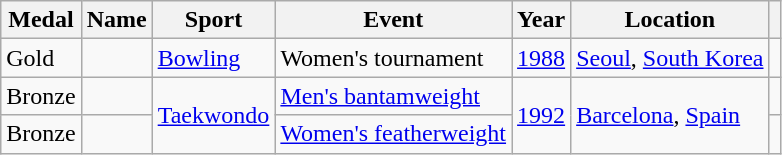<table class=wikitable>
<tr>
<th>Medal</th>
<th>Name</th>
<th>Sport</th>
<th>Event</th>
<th>Year</th>
<th>Location</th>
<th></th>
</tr>
<tr>
<td> Gold</td>
<td></td>
<td> <a href='#'>Bowling</a></td>
<td>Women's tournament</td>
<td><a href='#'>1988</a></td>
<td> <a href='#'>Seoul</a>, <a href='#'>South Korea</a></td>
<td></td>
</tr>
<tr>
<td> Bronze</td>
<td></td>
<td rowspan="2"> <a href='#'>Taekwondo</a></td>
<td><a href='#'>Men's bantamweight</a></td>
<td rowspan="2"><a href='#'>1992</a></td>
<td rowspan=2> <a href='#'>Barcelona</a>, <a href='#'>Spain</a></td>
<td></td>
</tr>
<tr>
<td> Bronze</td>
<td></td>
<td><a href='#'>Women's featherweight</a></td>
<td></td>
</tr>
</table>
